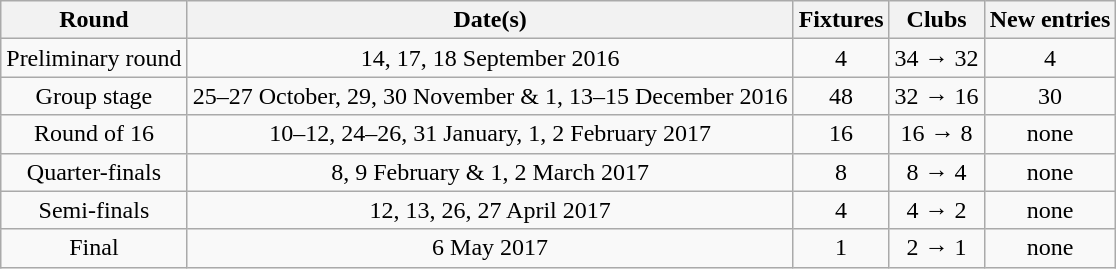<table class="wikitable" style="text-align:center">
<tr>
<th>Round</th>
<th>Date(s)</th>
<th>Fixtures</th>
<th>Clubs</th>
<th>New entries</th>
</tr>
<tr>
<td>Preliminary round</td>
<td>14, 17, 18 September 2016</td>
<td>4</td>
<td>34 → 32</td>
<td>4</td>
</tr>
<tr>
<td>Group stage</td>
<td>25–27 October, 29, 30 November & 1, 13–15 December 2016</td>
<td>48</td>
<td>32 → 16</td>
<td>30</td>
</tr>
<tr>
<td>Round of 16</td>
<td>10–12, 24–26, 31 January, 1, 2 February 2017</td>
<td>16</td>
<td>16 → 8</td>
<td>none</td>
</tr>
<tr>
<td>Quarter-finals</td>
<td>8, 9 February & 1, 2 March 2017</td>
<td>8</td>
<td>8 → 4</td>
<td>none</td>
</tr>
<tr>
<td>Semi-finals</td>
<td>12, 13, 26, 27 April 2017</td>
<td>4</td>
<td>4 → 2</td>
<td>none</td>
</tr>
<tr>
<td>Final</td>
<td>6 May 2017</td>
<td>1</td>
<td>2 → 1</td>
<td>none</td>
</tr>
</table>
